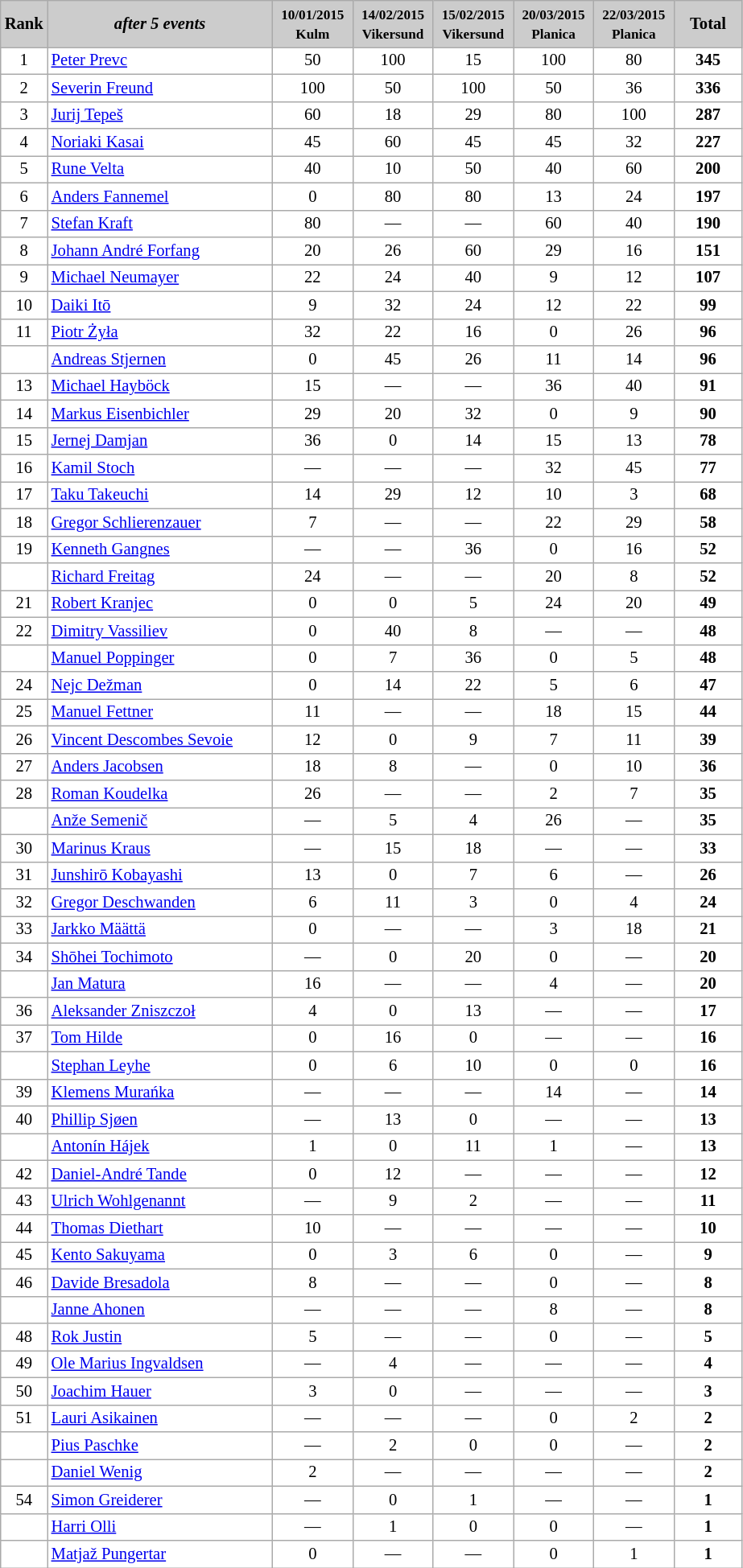<table class="wikitable plainrowheaders" style="background:#fff; font-size:86%; line-height:16px; border:gray solid 1px; border-collapse:collapse;">
<tr style="background:#ccc; text-align:center;">
<th scope="col" style="background:#ccc;" width=10px;">Rank</th>
<th scope="col" style="background:#ccc;" width=180px;"><em>after 5 events</em></th>
<th scope="col" style="background:#ccc;" width=60px;"><small>10/01/2015<br>Kulm</small></th>
<th scope="col" style="background:#ccc;" width=60px;"><small>14/02/2015<br>Vikersund</small></th>
<th scope="col" style="background:#ccc;" width=60px;"><small>15/02/2015<br>Vikersund</small></th>
<th scope="col" style="background:#ccc;" width=60px;"><small>20/03/2015<br>Planica</small></th>
<th scope="col" style="background:#ccc;" width=60px;"><small>22/03/2015<br>Planica</small></th>
<th scope="col" style="background:#ccc;" width=50px;">Total</th>
</tr>
<tr align="center">
<td>1</td>
<td align="left"> <a href='#'>Peter Prevc</a></td>
<td>50</td>
<td>100</td>
<td>15</td>
<td>100</td>
<td>80</td>
<td><strong>345</strong></td>
</tr>
<tr align="center">
<td>2</td>
<td align="left"> <a href='#'>Severin Freund</a></td>
<td>100</td>
<td>50</td>
<td>100</td>
<td>50</td>
<td>36</td>
<td><strong>336</strong></td>
</tr>
<tr align="center">
<td>3</td>
<td align="left"> <a href='#'>Jurij Tepeš</a></td>
<td>60</td>
<td>18</td>
<td>29</td>
<td>80</td>
<td>100</td>
<td><strong>287</strong></td>
</tr>
<tr align="center">
<td>4</td>
<td align="left"> <a href='#'>Noriaki Kasai</a></td>
<td>45</td>
<td>60</td>
<td>45</td>
<td>45</td>
<td>32</td>
<td><strong>227</strong></td>
</tr>
<tr align="center">
<td>5</td>
<td align="left"> <a href='#'>Rune Velta</a></td>
<td>40</td>
<td>10</td>
<td>50</td>
<td>40</td>
<td>60</td>
<td><strong>200</strong></td>
</tr>
<tr align="center">
<td>6</td>
<td align="left"> <a href='#'>Anders Fannemel</a></td>
<td>0</td>
<td>80</td>
<td>80</td>
<td>13</td>
<td>24</td>
<td><strong>197</strong></td>
</tr>
<tr align="center">
<td>7</td>
<td align="left"> <a href='#'>Stefan Kraft</a></td>
<td>80</td>
<td>—</td>
<td>—</td>
<td>60</td>
<td>40</td>
<td><strong>190</strong></td>
</tr>
<tr align="center">
<td>8</td>
<td align="left"> <a href='#'>Johann André Forfang</a></td>
<td>20</td>
<td>26</td>
<td>60</td>
<td>29</td>
<td>16</td>
<td><strong>151</strong></td>
</tr>
<tr align="center">
<td>9</td>
<td align="left"> <a href='#'>Michael Neumayer</a></td>
<td>22</td>
<td>24</td>
<td>40</td>
<td>9</td>
<td>12</td>
<td><strong>107</strong></td>
</tr>
<tr align="center">
<td>10</td>
<td align="left"> <a href='#'>Daiki Itō</a></td>
<td>9</td>
<td>32</td>
<td>24</td>
<td>12</td>
<td>22</td>
<td><strong>99</strong></td>
</tr>
<tr align="center">
<td>11</td>
<td align="left"> <a href='#'>Piotr Żyła</a></td>
<td>32</td>
<td>22</td>
<td>16</td>
<td>0</td>
<td>26</td>
<td><strong>96</strong></td>
</tr>
<tr align="center">
<td></td>
<td align="left"> <a href='#'>Andreas Stjernen</a></td>
<td>0</td>
<td>45</td>
<td>26</td>
<td>11</td>
<td>14</td>
<td><strong>96</strong></td>
</tr>
<tr align="center">
<td>13</td>
<td align="left"> <a href='#'>Michael Hayböck</a></td>
<td>15</td>
<td>—</td>
<td>—</td>
<td>36</td>
<td>40</td>
<td><strong>91</strong></td>
</tr>
<tr align="center">
<td>14</td>
<td align="left"> <a href='#'>Markus Eisenbichler</a></td>
<td>29</td>
<td>20</td>
<td>32</td>
<td>0</td>
<td>9</td>
<td><strong>90</strong></td>
</tr>
<tr align="center">
<td>15</td>
<td align="left"> <a href='#'>Jernej Damjan</a></td>
<td>36</td>
<td>0</td>
<td>14</td>
<td>15</td>
<td>13</td>
<td><strong>78</strong></td>
</tr>
<tr align="center">
<td>16</td>
<td align="left"> <a href='#'>Kamil Stoch</a></td>
<td>—</td>
<td>—</td>
<td>—</td>
<td>32</td>
<td>45</td>
<td><strong>77</strong></td>
</tr>
<tr align="center">
<td>17</td>
<td align="left"> <a href='#'>Taku Takeuchi</a></td>
<td>14</td>
<td>29</td>
<td>12</td>
<td>10</td>
<td>3</td>
<td><strong>68</strong></td>
</tr>
<tr align="center">
<td>18</td>
<td align="left"> <a href='#'>Gregor Schlierenzauer</a></td>
<td>7</td>
<td>—</td>
<td>—</td>
<td>22</td>
<td>29</td>
<td><strong>58</strong></td>
</tr>
<tr align="center">
<td>19</td>
<td align="left"> <a href='#'>Kenneth Gangnes</a></td>
<td>—</td>
<td>—</td>
<td>36</td>
<td>0</td>
<td>16</td>
<td><strong>52</strong></td>
</tr>
<tr align="center">
<td></td>
<td align="left"> <a href='#'>Richard Freitag</a></td>
<td>24</td>
<td>—</td>
<td>—</td>
<td>20</td>
<td>8</td>
<td><strong>52</strong></td>
</tr>
<tr align="center">
<td>21</td>
<td align="left"> <a href='#'>Robert Kranjec</a></td>
<td>0</td>
<td>0</td>
<td>5</td>
<td>24</td>
<td>20</td>
<td><strong>49</strong></td>
</tr>
<tr align="center">
<td>22</td>
<td align="left"> <a href='#'>Dimitry Vassiliev</a></td>
<td>0</td>
<td>40</td>
<td>8</td>
<td>—</td>
<td>—</td>
<td><strong>48</strong></td>
</tr>
<tr align="center">
<td></td>
<td align="left"> <a href='#'>Manuel Poppinger</a></td>
<td>0</td>
<td>7</td>
<td>36</td>
<td>0</td>
<td>5</td>
<td><strong>48</strong></td>
</tr>
<tr align="center">
<td>24</td>
<td align="left"> <a href='#'>Nejc Dežman</a></td>
<td>0</td>
<td>14</td>
<td>22</td>
<td>5</td>
<td>6</td>
<td><strong>47</strong></td>
</tr>
<tr align="center">
<td>25</td>
<td align="left"> <a href='#'>Manuel Fettner</a></td>
<td>11</td>
<td>—</td>
<td>—</td>
<td>18</td>
<td>15</td>
<td><strong>44</strong></td>
</tr>
<tr align="center">
<td>26</td>
<td align="left"> <a href='#'>Vincent Descombes Sevoie</a></td>
<td>12</td>
<td>0</td>
<td>9</td>
<td>7</td>
<td>11</td>
<td><strong>39</strong></td>
</tr>
<tr align="center">
<td>27</td>
<td align="left"> <a href='#'>Anders Jacobsen</a></td>
<td>18</td>
<td>8</td>
<td>—</td>
<td>0</td>
<td>10</td>
<td><strong>36</strong></td>
</tr>
<tr align="center">
<td>28</td>
<td align="left"> <a href='#'>Roman Koudelka</a></td>
<td>26</td>
<td>—</td>
<td>—</td>
<td>2</td>
<td>7</td>
<td><strong>35</strong></td>
</tr>
<tr align="center">
<td></td>
<td align="left"> <a href='#'>Anže Semenič</a></td>
<td>—</td>
<td>5</td>
<td>4</td>
<td>26</td>
<td>—</td>
<td><strong>35</strong></td>
</tr>
<tr align="center">
<td>30</td>
<td align="left"> <a href='#'>Marinus Kraus</a></td>
<td>—</td>
<td>15</td>
<td>18</td>
<td>—</td>
<td>—</td>
<td><strong>33</strong></td>
</tr>
<tr align="center">
<td>31</td>
<td align="left"> <a href='#'>Junshirō Kobayashi</a></td>
<td>13</td>
<td>0</td>
<td>7</td>
<td>6</td>
<td>—</td>
<td><strong>26</strong></td>
</tr>
<tr align="center">
<td>32</td>
<td align="left"> <a href='#'>Gregor Deschwanden</a></td>
<td>6</td>
<td>11</td>
<td>3</td>
<td>0</td>
<td>4</td>
<td><strong>24</strong></td>
</tr>
<tr align="center">
<td>33</td>
<td align="left"> <a href='#'>Jarkko Määttä</a></td>
<td>0</td>
<td>—</td>
<td>—</td>
<td>3</td>
<td>18</td>
<td><strong>21</strong></td>
</tr>
<tr align="center">
<td>34</td>
<td align="left"> <a href='#'>Shōhei Tochimoto</a></td>
<td>—</td>
<td>0</td>
<td>20</td>
<td>0</td>
<td>—</td>
<td><strong>20</strong></td>
</tr>
<tr align="center">
<td></td>
<td align="left"> <a href='#'>Jan Matura</a></td>
<td>16</td>
<td>—</td>
<td>—</td>
<td>4</td>
<td>—</td>
<td><strong>20</strong></td>
</tr>
<tr align="center">
<td>36</td>
<td align="left"> <a href='#'>Aleksander Zniszczoł</a></td>
<td>4</td>
<td>0</td>
<td>13</td>
<td>—</td>
<td>—</td>
<td><strong>17</strong></td>
</tr>
<tr align="center">
<td>37</td>
<td align="left"> <a href='#'>Tom Hilde</a></td>
<td>0</td>
<td>16</td>
<td>0</td>
<td>—</td>
<td>—</td>
<td><strong>16</strong></td>
</tr>
<tr align="center">
<td></td>
<td align="left"> <a href='#'>Stephan Leyhe</a></td>
<td>0</td>
<td>6</td>
<td>10</td>
<td>0</td>
<td>0</td>
<td><strong>16</strong></td>
</tr>
<tr align="center">
<td>39</td>
<td align="left"> <a href='#'>Klemens Murańka</a></td>
<td>—</td>
<td>—</td>
<td>—</td>
<td>14</td>
<td>—</td>
<td><strong>14</strong></td>
</tr>
<tr align="center">
<td>40</td>
<td align="left"> <a href='#'>Phillip Sjøen</a></td>
<td>—</td>
<td>13</td>
<td>0</td>
<td>—</td>
<td>—</td>
<td><strong>13</strong></td>
</tr>
<tr align="center">
<td></td>
<td align="left"> <a href='#'>Antonín Hájek</a></td>
<td>1</td>
<td>0</td>
<td>11</td>
<td>1</td>
<td>—</td>
<td><strong>13</strong></td>
</tr>
<tr align="center">
<td>42</td>
<td align="left"> <a href='#'>Daniel-André Tande</a></td>
<td>0</td>
<td>12</td>
<td>—</td>
<td>—</td>
<td>—</td>
<td><strong>12</strong></td>
</tr>
<tr align="center">
<td>43</td>
<td align="left"> <a href='#'>Ulrich Wohlgenannt</a></td>
<td>—</td>
<td>9</td>
<td>2</td>
<td>—</td>
<td>—</td>
<td><strong>11</strong></td>
</tr>
<tr align="center">
<td>44</td>
<td align="left"> <a href='#'>Thomas Diethart</a></td>
<td>10</td>
<td>—</td>
<td>—</td>
<td>—</td>
<td>—</td>
<td><strong>10</strong></td>
</tr>
<tr align="center">
<td>45</td>
<td align="left"> <a href='#'>Kento Sakuyama</a></td>
<td>0</td>
<td>3</td>
<td>6</td>
<td>0</td>
<td>—</td>
<td><strong>9</strong></td>
</tr>
<tr align="center">
<td>46</td>
<td align="left"> <a href='#'>Davide Bresadola</a></td>
<td>8</td>
<td>—</td>
<td>—</td>
<td>0</td>
<td>—</td>
<td><strong>8</strong></td>
</tr>
<tr align="center">
<td></td>
<td align="left"> <a href='#'>Janne Ahonen</a></td>
<td>—</td>
<td>—</td>
<td>—</td>
<td>8</td>
<td>—</td>
<td><strong>8</strong></td>
</tr>
<tr align="center">
<td>48</td>
<td align="left"> <a href='#'>Rok Justin</a></td>
<td>5</td>
<td>—</td>
<td>—</td>
<td>0</td>
<td>—</td>
<td><strong>5</strong></td>
</tr>
<tr align="center">
<td>49</td>
<td align="left"> <a href='#'>Ole Marius Ingvaldsen</a></td>
<td>—</td>
<td>4</td>
<td>—</td>
<td>—</td>
<td>—</td>
<td><strong>4</strong></td>
</tr>
<tr align="center">
<td>50</td>
<td align="left"> <a href='#'>Joachim Hauer</a></td>
<td>3</td>
<td>0</td>
<td>—</td>
<td>—</td>
<td>—</td>
<td><strong>3</strong></td>
</tr>
<tr align="center">
<td>51</td>
<td align="left"> <a href='#'>Lauri Asikainen</a></td>
<td>—</td>
<td>—</td>
<td>—</td>
<td>0</td>
<td>2</td>
<td><strong>2</strong></td>
</tr>
<tr align="center">
<td></td>
<td align="left"> <a href='#'>Pius Paschke</a></td>
<td>—</td>
<td>2</td>
<td>0</td>
<td>0</td>
<td>—</td>
<td><strong>2</strong></td>
</tr>
<tr align="center">
<td></td>
<td align="left"> <a href='#'>Daniel Wenig</a></td>
<td>2</td>
<td>—</td>
<td>—</td>
<td>—</td>
<td>—</td>
<td><strong>2</strong></td>
</tr>
<tr align="center">
<td>54</td>
<td align="left"> <a href='#'>Simon Greiderer</a></td>
<td>—</td>
<td>0</td>
<td>1</td>
<td>—</td>
<td>—</td>
<td><strong>1</strong></td>
</tr>
<tr align="center">
<td></td>
<td align="left"> <a href='#'>Harri Olli</a></td>
<td>—</td>
<td>1</td>
<td>0</td>
<td>0</td>
<td>—</td>
<td><strong>1</strong></td>
</tr>
<tr align="center">
<td></td>
<td align="left"> <a href='#'>Matjaž Pungertar</a></td>
<td>0</td>
<td>—</td>
<td>—</td>
<td>0</td>
<td>1</td>
<td><strong>1</strong></td>
</tr>
</table>
